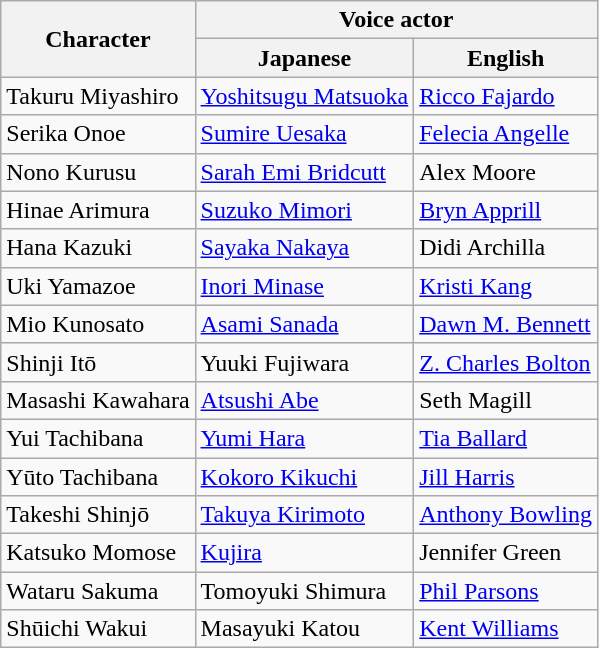<table class="wikitable">
<tr>
<th rowspan="2">Character</th>
<th colspan="2">Voice actor</th>
</tr>
<tr>
<th>Japanese</th>
<th>English</th>
</tr>
<tr>
<td>Takuru Miyashiro</td>
<td><a href='#'>Yoshitsugu Matsuoka</a></td>
<td><a href='#'>Ricco Fajardo</a></td>
</tr>
<tr>
<td>Serika Onoe</td>
<td><a href='#'>Sumire Uesaka</a></td>
<td><a href='#'>Felecia Angelle</a></td>
</tr>
<tr>
<td>Nono Kurusu</td>
<td><a href='#'>Sarah Emi Bridcutt</a></td>
<td>Alex Moore</td>
</tr>
<tr>
<td>Hinae Arimura</td>
<td><a href='#'>Suzuko Mimori</a></td>
<td><a href='#'>Bryn Apprill</a></td>
</tr>
<tr>
<td>Hana Kazuki</td>
<td><a href='#'>Sayaka Nakaya</a></td>
<td>Didi Archilla</td>
</tr>
<tr>
<td>Uki Yamazoe</td>
<td><a href='#'>Inori Minase</a></td>
<td><a href='#'>Kristi Kang</a></td>
</tr>
<tr>
<td>Mio Kunosato</td>
<td><a href='#'>Asami Sanada</a></td>
<td><a href='#'>Dawn M. Bennett</a></td>
</tr>
<tr>
<td>Shinji Itō</td>
<td>Yuuki Fujiwara</td>
<td><a href='#'>Z. Charles Bolton</a></td>
</tr>
<tr>
<td>Masashi Kawahara</td>
<td><a href='#'>Atsushi Abe</a></td>
<td>Seth Magill</td>
</tr>
<tr>
<td>Yui Tachibana</td>
<td><a href='#'>Yumi Hara</a></td>
<td><a href='#'>Tia Ballard</a></td>
</tr>
<tr>
<td>Yūto Tachibana</td>
<td><a href='#'>Kokoro Kikuchi</a></td>
<td><a href='#'>Jill Harris</a></td>
</tr>
<tr>
<td>Takeshi Shinjō</td>
<td><a href='#'>Takuya Kirimoto</a></td>
<td><a href='#'>Anthony Bowling</a></td>
</tr>
<tr>
<td>Katsuko Momose</td>
<td><a href='#'>Kujira</a></td>
<td>Jennifer Green</td>
</tr>
<tr>
<td>Wataru Sakuma</td>
<td>Tomoyuki Shimura</td>
<td><a href='#'>Phil Parsons</a></td>
</tr>
<tr>
<td>Shūichi Wakui</td>
<td>Masayuki Katou</td>
<td><a href='#'>Kent Williams</a></td>
</tr>
</table>
